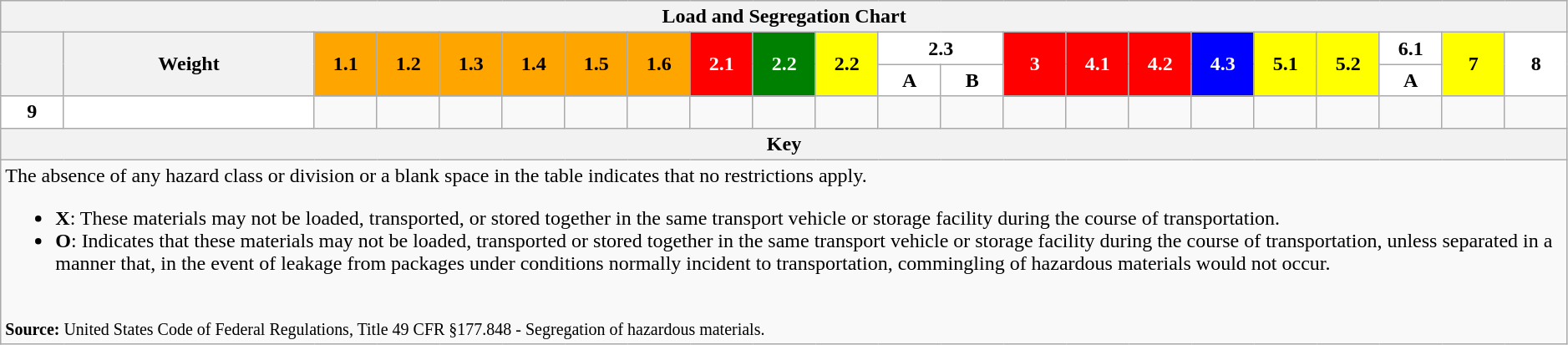<table width=99% align=center class=wikitable>
<tr>
<th colspan=22>Load and Segregation Chart</th>
</tr>
<tr>
<th rowspan=2 width=4%> </th>
<th rowspan=2><strong>Weight</strong></th>
<td rowspan=2 style="text-align:center;background-color:orange;" width=4%><strong>1.1</strong></td>
<td rowspan=2 style="text-align:center;background-color:orange;" width=4%><strong>1.2</strong></td>
<td rowspan=2 style="text-align:center;background-color:orange;" width=4%><strong>1.3</strong></td>
<td rowspan=2 style="text-align:center;background-color:orange;" width=4%><strong>1.4</strong></td>
<td rowspan=2 style="text-align:center;background-color:orange;" width=4%><strong>1.5</strong></td>
<td rowspan=2 style="text-align:center;background-color:orange;" width=4%><strong>1.6</strong></td>
<td rowspan=2 style="text-align:center;background-color:red;color:white;" width=4%><strong>2.1</strong></td>
<td rowspan=2 style="text-align:center;background-color:green;color:white;" width=4%><strong>2.2</strong></td>
<td rowspan=2 style="text-align:center;background-color:yellow;" width=4%><strong>2.2</strong></td>
<td colspan=2 style="text-align:center;background-color:white;" width=8%><strong>2.3</strong></td>
<td rowspan=2 style="text-align:center;background-color:red;color:white;" width=4%><strong>3</strong></td>
<td rowspan=2 style="text-align:center;background-color:red;color:white;" width=4%><strong>4.1</strong></td>
<td rowspan=2 style="text-align:center;background-color:red;color:white;" width=4%><strong>4.2</strong></td>
<td rowspan=2 style="text-align:center;background-color:blue;color:white;" width=4%><strong>4.3</strong></td>
<td rowspan=2 style="text-align:center;background-color:yellow;" width=4%><strong>5.1</strong></td>
<td rowspan=2 style="text-align:center;background-color:yellow;" width=4%><strong>5.2</strong></td>
<td style="text-align:center;background-color:white;" width=4%><strong>6.1</strong></td>
<td rowspan=2 style="text-align:center;background-color:yellow;" width=4%><strong>7</strong></td>
<td rowspan=2 style="text-align:center;background-color:white;" width=4%><strong>8</strong></td>
</tr>
<tr>
<td style="text-align:center;background-color:white;" width=4%><strong>A</strong></td>
<td style="text-align:center;background-color:white;" width=4%><strong>B</strong></td>
<td style="text-align:center;background-color:white;"><strong>A</strong></td>
</tr>
<tr>
<td style="text-align:center;background-color:white;"><strong>9</strong></td>
<td style="text-align:center;background-color:white;"> </td>
<td style="text-align:center;"> </td>
<td style="text-align:center;"> </td>
<td style="text-align:center;"> </td>
<td style="text-align:center;"> </td>
<td style="text-align:center;"> </td>
<td style="text-align:center;"> </td>
<td style="text-align:center;"> </td>
<td style="text-align:center;"> </td>
<td style="text-align:center;"> </td>
<td style="text-align:center;"> </td>
<td style="text-align:center;"> </td>
<td style="text-align:center;"> </td>
<td style="text-align:center;"> </td>
<td style="text-align:center;"> </td>
<td style="text-align:center;"> </td>
<td style="text-align:center;"> </td>
<td style="text-align:center;"> </td>
<td style="text-align:center;"> </td>
<td style="text-align:center;"> </td>
<td style="text-align:center;"> </td>
</tr>
<tr>
<th colspan=22>Key</th>
</tr>
<tr>
<td colspan=22>The absence of any hazard class or division or a blank space in the table indicates that no restrictions apply.<br><ul><li><strong>X</strong>: These materials may not be loaded, transported, or stored together in the same transport vehicle or storage facility during the course of transportation.</li><li><strong>O</strong>: Indicates that these materials may not be loaded, transported or stored together in the same transport vehicle or storage facility during the course of transportation, unless separated in a manner that, in the event of leakage from packages under conditions normally incident to transportation, commingling of hazardous materials would not occur.</li></ul><br><small><strong>Source:</strong> United States Code of Federal Regulations, Title 49 CFR §177.848 - Segregation of hazardous materials. </small></td>
</tr>
</table>
